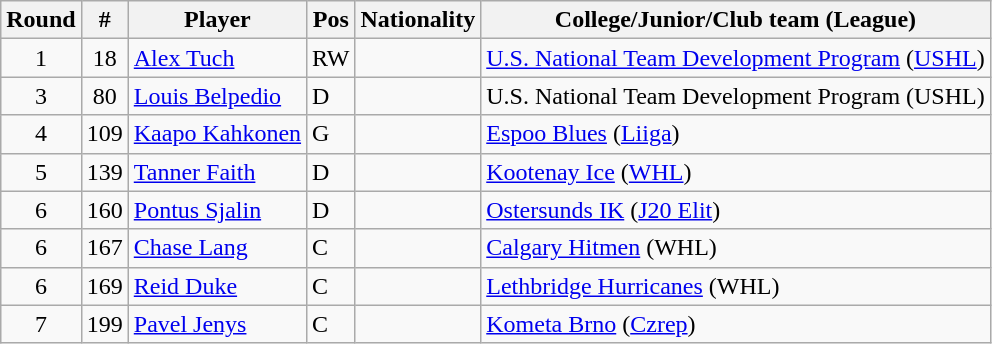<table class="wikitable">
<tr>
<th>Round</th>
<th>#</th>
<th>Player</th>
<th>Pos</th>
<th>Nationality</th>
<th>College/Junior/Club team (League)</th>
</tr>
<tr>
<td align=center>1</td>
<td align=center>18</td>
<td><a href='#'>Alex Tuch</a></td>
<td>RW</td>
<td></td>
<td><a href='#'>U.S. National Team Development Program</a> (<a href='#'>USHL</a>)</td>
</tr>
<tr>
<td align=center>3</td>
<td align=center>80</td>
<td><a href='#'>Louis Belpedio</a></td>
<td>D</td>
<td></td>
<td>U.S. National Team Development Program (USHL)</td>
</tr>
<tr>
<td align=center>4</td>
<td align=center>109</td>
<td><a href='#'>Kaapo Kahkonen</a></td>
<td>G</td>
<td></td>
<td><a href='#'>Espoo Blues</a> (<a href='#'>Liiga</a>)</td>
</tr>
<tr>
<td align=center>5</td>
<td align=center>139</td>
<td><a href='#'>Tanner Faith</a></td>
<td>D</td>
<td></td>
<td><a href='#'>Kootenay Ice</a> (<a href='#'>WHL</a>)</td>
</tr>
<tr>
<td align=center>6</td>
<td align=center>160</td>
<td><a href='#'>Pontus Sjalin</a></td>
<td>D</td>
<td></td>
<td><a href='#'>Ostersunds IK</a> (<a href='#'>J20 Elit</a>)</td>
</tr>
<tr>
<td align=center>6</td>
<td align=center>167</td>
<td><a href='#'>Chase Lang</a></td>
<td>C</td>
<td></td>
<td><a href='#'>Calgary Hitmen</a> (WHL)</td>
</tr>
<tr>
<td align=center>6</td>
<td align=center>169</td>
<td><a href='#'>Reid Duke</a></td>
<td>C</td>
<td></td>
<td><a href='#'>Lethbridge Hurricanes</a> (WHL)</td>
</tr>
<tr>
<td align=center>7</td>
<td align=center>199</td>
<td><a href='#'>Pavel Jenys</a></td>
<td>C</td>
<td></td>
<td><a href='#'>Kometa Brno</a> (<a href='#'>Czrep</a>)</td>
</tr>
</table>
